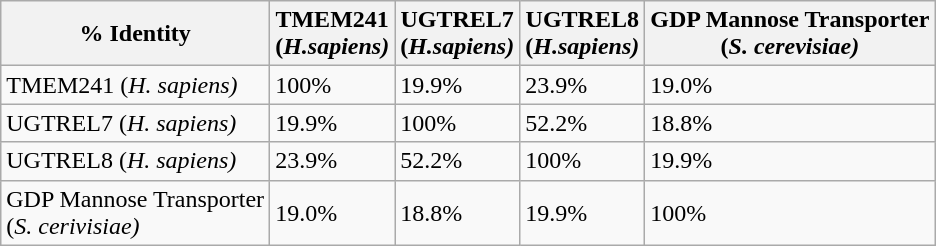<table class="wikitable">
<tr>
<th>% Identity</th>
<th>TMEM241<br>(<em>H.sapiens)</em></th>
<th>UGTREL7<br>(<em>H.sapiens)</em></th>
<th>UGTREL8<br>(<em>H.sapiens)</em></th>
<th>GDP Mannose Transporter<br>(<em>S. cerevisiae)</em></th>
</tr>
<tr>
<td>TMEM241 (<em>H. sapiens)</em></td>
<td>100%</td>
<td>19.9%</td>
<td>23.9%</td>
<td>19.0%</td>
</tr>
<tr>
<td>UGTREL7 (<em>H. sapiens)</em></td>
<td>19.9%</td>
<td>100%</td>
<td>52.2%</td>
<td>18.8%</td>
</tr>
<tr>
<td>UGTREL8 (<em>H. sapiens)</em></td>
<td>23.9%</td>
<td>52.2%</td>
<td>100%</td>
<td>19.9%</td>
</tr>
<tr>
<td>GDP Mannose Transporter<br>(<em>S. cerivisiae)</em></td>
<td>19.0%</td>
<td>18.8%</td>
<td>19.9%</td>
<td>100%</td>
</tr>
</table>
